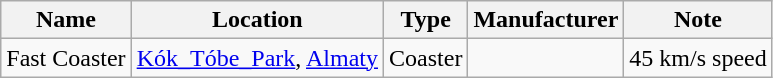<table class="wikitable sortable">
<tr>
<th>Name</th>
<th>Location</th>
<th>Type</th>
<th>Manufacturer</th>
<th>Note</th>
</tr>
<tr>
<td>Fast Coaster</td>
<td><a href='#'>Kók_Tóbe_Park</a>, <a href='#'>Almaty</a></td>
<td>Coaster</td>
<td></td>
<td>45 km/s speed</td>
</tr>
</table>
